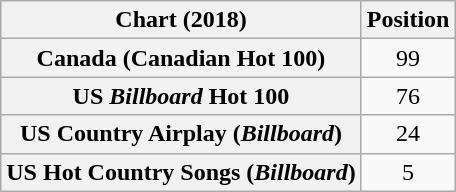<table class="wikitable sortable plainrowheaders" style="text-align:center">
<tr>
<th scope="col">Chart (2018)</th>
<th scope="col">Position</th>
</tr>
<tr>
<th scope="row">Canada (Canadian Hot 100)</th>
<td>99</td>
</tr>
<tr>
<th scope="row">US <em>Billboard</em> Hot 100</th>
<td>76</td>
</tr>
<tr>
<th scope="row">US Country Airplay (<em>Billboard</em>)</th>
<td>24</td>
</tr>
<tr>
<th scope="row">US Hot Country Songs (<em>Billboard</em>)</th>
<td>5</td>
</tr>
</table>
